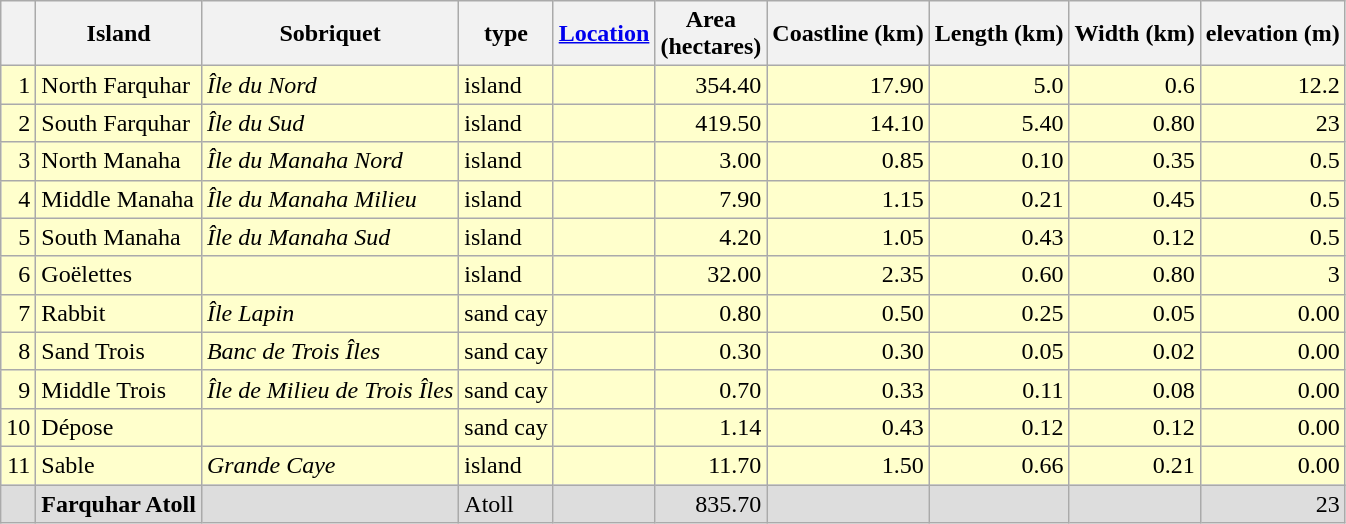<table class="wikitable sortable">
<tr>
<th> </th>
<th>Island</th>
<th>Sobriquet</th>
<th>type</th>
<th><a href='#'>Location</a></th>
<th>Area<br>(hectares)</th>
<th>Coastline (km)</th>
<th>Length (km)</th>
<th>Width (km)</th>
<th>elevation (m)</th>
</tr>
<tr style="background: #FFC;">
<td align=right>1</td>
<td>North Farquhar</td>
<td><em>Île du Nord</em></td>
<td>island</td>
<td></td>
<td align=right>354.40</td>
<td align=right>17.90</td>
<td align=right>5.0</td>
<td align=right>0.6</td>
<td align=right>12.2</td>
</tr>
<tr style="background: #FFC;">
<td align=right>2</td>
<td>South Farquhar</td>
<td><em>Île du Sud</em></td>
<td>island</td>
<td></td>
<td align=right>419.50</td>
<td align=right>14.10</td>
<td align=right>5.40</td>
<td align=right>0.80</td>
<td align=right>23</td>
</tr>
<tr style="background: #FFC;">
<td align=right>3</td>
<td>North Manaha</td>
<td><em>Île du Manaha Nord</em></td>
<td>island</td>
<td></td>
<td align=right>3.00</td>
<td align=right>0.85</td>
<td align=right>0.10</td>
<td align=right>0.35</td>
<td align=right>0.5</td>
</tr>
<tr style="background: #FFC;">
<td align=right>4</td>
<td>Middle Manaha</td>
<td><em>Île du Manaha Milieu</em></td>
<td>island</td>
<td></td>
<td align=right>7.90</td>
<td align=right>1.15</td>
<td align=right>0.21</td>
<td align=right>0.45</td>
<td align=right>0.5</td>
</tr>
<tr style="background: #FFC;">
<td align=right>5</td>
<td>South Manaha</td>
<td><em>Île du Manaha Sud</em></td>
<td>island</td>
<td></td>
<td align=right>4.20</td>
<td align=right>1.05</td>
<td align=right>0.43</td>
<td align=right>0.12</td>
<td align=right>0.5</td>
</tr>
<tr style="background: #FFC;">
<td align=right>6</td>
<td>Goëlettes</td>
<td></td>
<td>island</td>
<td></td>
<td align=right>32.00</td>
<td align=right>2.35</td>
<td align=right>0.60</td>
<td align=right>0.80</td>
<td align=right>3</td>
</tr>
<tr style="background: #FFC;">
<td align=right>7</td>
<td>Rabbit</td>
<td><em>Île Lapin</em></td>
<td>sand cay</td>
<td></td>
<td align=right>0.80</td>
<td align=right>0.50</td>
<td align=right>0.25</td>
<td align=right>0.05</td>
<td align=right>0.00</td>
</tr>
<tr style="background: #FFC;">
<td align=right>8</td>
<td>Sand Trois</td>
<td><em>Banc de Trois Îles</em></td>
<td>sand cay</td>
<td></td>
<td align=right>0.30</td>
<td align=right>0.30</td>
<td align=right>0.05</td>
<td align=right>0.02</td>
<td align=right>0.00</td>
</tr>
<tr style="background: #FFC;">
<td align=right>9</td>
<td>Middle Trois</td>
<td><em>Île de Milieu de Trois Îles</em></td>
<td>sand cay</td>
<td></td>
<td align=right>0.70</td>
<td align=right>0.33</td>
<td align=right>0.11</td>
<td align=right>0.08</td>
<td align=right>0.00</td>
</tr>
<tr style="background: #FFC;">
<td align=right>10</td>
<td>Dépose</td>
<td></td>
<td>sand cay</td>
<td></td>
<td align=right>1.14</td>
<td align=right>0.43</td>
<td align=right>0.12</td>
<td align=right>0.12</td>
<td align=right>0.00</td>
</tr>
<tr style="background: #FFC;">
<td align=right>11</td>
<td>Sable</td>
<td><em>Grande Caye</em></td>
<td>island</td>
<td></td>
<td align=right>11.70</td>
<td align=right>1.50</td>
<td align=right>0.66</td>
<td align=right>0.21</td>
<td align=right>0.00</td>
</tr>
<tr style="background: #DDD;"  class="sortbottom">
<td align=right> </td>
<td><strong>Farquhar Atoll</strong></td>
<td></td>
<td>Atoll</td>
<td></td>
<td align=right>835.70</td>
<td align=right> </td>
<td align=right> </td>
<td align=right> </td>
<td align=right>23</td>
</tr>
</table>
